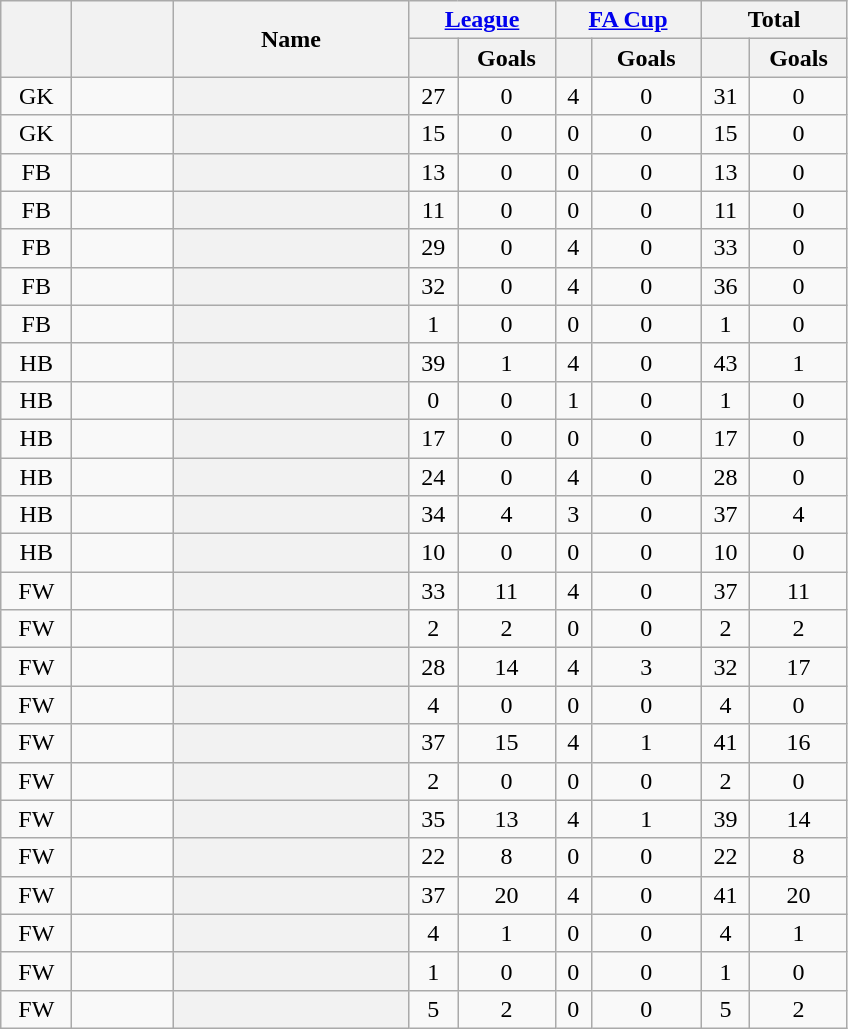<table class="wikitable sortable plainrowheaders" style="text-align:center;">
<tr>
<th rowspan="2" scope="col" width="40"></th>
<th rowspan="2" scope="col" width="60"></th>
<th rowspan="2" scope="col" width="150" scope=col>Name</th>
<th colspan="2" width="90"><a href='#'>League</a></th>
<th colspan="2" width="90"><a href='#'>FA Cup</a></th>
<th colspan="2" width="90">Total</th>
</tr>
<tr>
<th scope="col"></th>
<th scope="col">Goals</th>
<th scope="col"></th>
<th scope="col">Goals</th>
<th scope="col"></th>
<th scope="col">Goals</th>
</tr>
<tr>
<td data-sort-value=1>GK</td>
<td></td>
<th scope="row"></th>
<td>27</td>
<td>0</td>
<td>4</td>
<td>0</td>
<td>31</td>
<td>0</td>
</tr>
<tr>
<td data-sort-value=1>GK</td>
<td></td>
<th scope="row"></th>
<td>15</td>
<td>0</td>
<td>0</td>
<td>0</td>
<td>15</td>
<td>0</td>
</tr>
<tr>
<td data-sort-value=2>FB</td>
<td></td>
<th scope="row"></th>
<td>13</td>
<td>0</td>
<td>0</td>
<td>0</td>
<td>13</td>
<td>0</td>
</tr>
<tr>
<td data-sort-value=2>FB</td>
<td></td>
<th scope="row"></th>
<td>11</td>
<td>0</td>
<td>0</td>
<td>0</td>
<td>11</td>
<td>0</td>
</tr>
<tr>
<td data-sort-value=2>FB</td>
<td></td>
<th scope="row"></th>
<td>29</td>
<td>0</td>
<td>4</td>
<td>0</td>
<td>33</td>
<td>0</td>
</tr>
<tr>
<td data-sort-value=2>FB</td>
<td></td>
<th scope="row"></th>
<td>32</td>
<td>0</td>
<td>4</td>
<td>0</td>
<td>36</td>
<td>0</td>
</tr>
<tr>
<td data-sort-value=2>FB</td>
<td></td>
<th scope="row"></th>
<td>1</td>
<td>0</td>
<td>0</td>
<td>0</td>
<td>1</td>
<td>0</td>
</tr>
<tr>
<td data-sort-value=3>HB</td>
<td></td>
<th scope="row"></th>
<td>39</td>
<td>1</td>
<td>4</td>
<td>0</td>
<td>43</td>
<td>1</td>
</tr>
<tr>
<td data-sort-value=3>HB</td>
<td></td>
<th scope="row"></th>
<td>0</td>
<td>0</td>
<td>1</td>
<td>0</td>
<td>1</td>
<td>0</td>
</tr>
<tr>
<td data-sort-value=3>HB</td>
<td></td>
<th scope="row"></th>
<td>17</td>
<td>0</td>
<td>0</td>
<td>0</td>
<td>17</td>
<td>0</td>
</tr>
<tr>
<td data-sort-value=3>HB</td>
<td></td>
<th scope="row"></th>
<td>24</td>
<td>0</td>
<td>4</td>
<td>0</td>
<td>28</td>
<td>0</td>
</tr>
<tr>
<td data-sort-value=3>HB</td>
<td></td>
<th scope="row"></th>
<td>34</td>
<td>4</td>
<td>3</td>
<td>0</td>
<td>37</td>
<td>4</td>
</tr>
<tr>
<td data-sort-value=3>HB</td>
<td></td>
<th scope="row"></th>
<td>10</td>
<td>0</td>
<td>0</td>
<td>0</td>
<td>10</td>
<td>0</td>
</tr>
<tr>
<td data-sort-value=4>FW</td>
<td></td>
<th scope="row"></th>
<td>33</td>
<td>11</td>
<td>4</td>
<td>0</td>
<td>37</td>
<td>11</td>
</tr>
<tr>
<td data-sort-value=4>FW</td>
<td></td>
<th scope="row"></th>
<td>2</td>
<td>2</td>
<td>0</td>
<td>0</td>
<td>2</td>
<td>2</td>
</tr>
<tr>
<td data-sort-value=4>FW</td>
<td></td>
<th scope="row"></th>
<td>28</td>
<td>14</td>
<td>4</td>
<td>3</td>
<td>32</td>
<td>17</td>
</tr>
<tr>
<td data-sort-value=4>FW</td>
<td></td>
<th scope="row"></th>
<td>4</td>
<td>0</td>
<td>0</td>
<td>0</td>
<td>4</td>
<td>0</td>
</tr>
<tr>
<td data-sort-value=4>FW</td>
<td></td>
<th scope="row"></th>
<td>37</td>
<td>15</td>
<td>4</td>
<td>1</td>
<td>41</td>
<td>16</td>
</tr>
<tr>
<td data-sort-value=4>FW</td>
<td></td>
<th scope="row"></th>
<td>2</td>
<td>0</td>
<td>0</td>
<td>0</td>
<td>2</td>
<td>0</td>
</tr>
<tr>
<td data-sort-value=4>FW</td>
<td></td>
<th scope="row"></th>
<td>35</td>
<td>13</td>
<td>4</td>
<td>1</td>
<td>39</td>
<td>14</td>
</tr>
<tr>
<td data-sort-value=4>FW</td>
<td></td>
<th scope="row"></th>
<td>22</td>
<td>8</td>
<td>0</td>
<td>0</td>
<td>22</td>
<td>8</td>
</tr>
<tr>
<td data-sort-value=4>FW</td>
<td></td>
<th scope="row"></th>
<td>37</td>
<td>20</td>
<td>4</td>
<td>0</td>
<td>41</td>
<td>20</td>
</tr>
<tr>
<td data-sort-value=4>FW</td>
<td></td>
<th scope="row"> </th>
<td>4</td>
<td>1</td>
<td>0</td>
<td>0</td>
<td>4</td>
<td>1</td>
</tr>
<tr>
<td data-sort-value=4>FW</td>
<td></td>
<th scope="row"> </th>
<td>1</td>
<td>0</td>
<td>0</td>
<td>0</td>
<td>1</td>
<td>0</td>
</tr>
<tr>
<td data-sort-value=4>FW</td>
<td></td>
<th scope="row"></th>
<td>5</td>
<td>2</td>
<td>0</td>
<td>0</td>
<td>5</td>
<td>2</td>
</tr>
</table>
